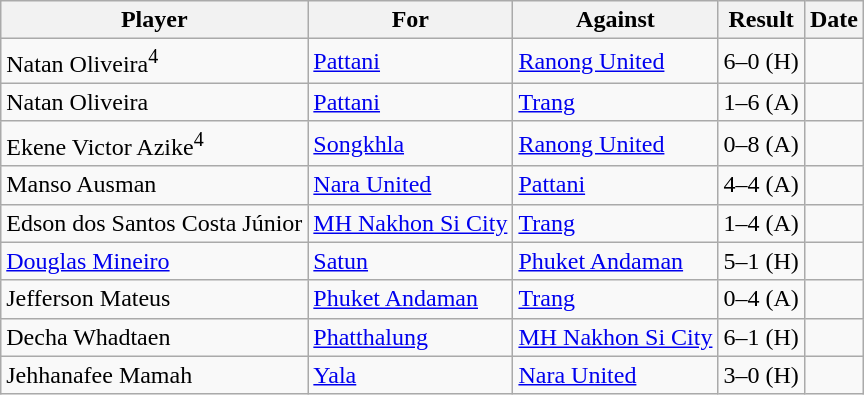<table class="wikitable">
<tr>
<th>Player</th>
<th>For</th>
<th>Against</th>
<th>Result</th>
<th>Date</th>
</tr>
<tr>
<td> Natan Oliveira<sup>4</sup></td>
<td><a href='#'>Pattani</a></td>
<td><a href='#'>Ranong United</a></td>
<td>6–0 (H)</td>
<td></td>
</tr>
<tr>
<td> Natan Oliveira</td>
<td><a href='#'>Pattani</a></td>
<td><a href='#'>Trang</a></td>
<td>1–6 (A)</td>
<td></td>
</tr>
<tr>
<td> Ekene Victor Azike<sup>4</sup></td>
<td><a href='#'>Songkhla</a></td>
<td><a href='#'>Ranong United</a></td>
<td>0–8 (A)</td>
<td></td>
</tr>
<tr>
<td> Manso Ausman</td>
<td><a href='#'>Nara United</a></td>
<td><a href='#'>Pattani</a></td>
<td>4–4 (A)</td>
<td></td>
</tr>
<tr>
<td> Edson dos Santos Costa Júnior</td>
<td><a href='#'>MH Nakhon Si City</a></td>
<td><a href='#'>Trang</a></td>
<td>1–4 (A)</td>
<td></td>
</tr>
<tr>
<td> <a href='#'>Douglas Mineiro</a></td>
<td><a href='#'>Satun</a></td>
<td><a href='#'>Phuket Andaman</a></td>
<td>5–1 (H)</td>
<td></td>
</tr>
<tr>
<td> Jefferson Mateus</td>
<td><a href='#'>Phuket Andaman</a></td>
<td><a href='#'>Trang</a></td>
<td>0–4 (A)</td>
<td></td>
</tr>
<tr>
<td> Decha Whadtaen</td>
<td><a href='#'>Phatthalung</a></td>
<td><a href='#'>MH Nakhon Si City</a></td>
<td>6–1 (H)</td>
<td></td>
</tr>
<tr>
<td> Jehhanafee Mamah</td>
<td><a href='#'>Yala</a></td>
<td><a href='#'>Nara United</a></td>
<td>3–0 (H)</td>
<td></td>
</tr>
</table>
